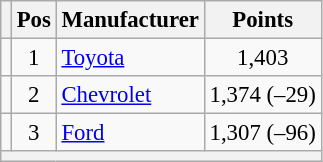<table class="wikitable" style="font-size: 95%;">
<tr>
<th></th>
<th>Pos</th>
<th>Manufacturer</th>
<th>Points</th>
</tr>
<tr>
<td align="left"></td>
<td style="text-align:center;">1</td>
<td><a href='#'>Toyota</a></td>
<td style="text-align:center;">1,403</td>
</tr>
<tr>
<td align="left"></td>
<td style="text-align:center;">2</td>
<td><a href='#'>Chevrolet</a></td>
<td style="text-align:center;">1,374 (–29)</td>
</tr>
<tr>
<td align="left"></td>
<td style="text-align:center;">3</td>
<td><a href='#'>Ford</a></td>
<td style="text-align:center;">1,307 (–96)</td>
</tr>
<tr class="sortbottom">
<th colspan="9"></th>
</tr>
</table>
